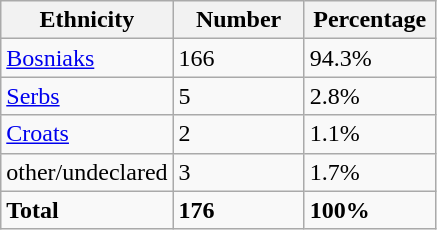<table class="wikitable">
<tr>
<th width="100px">Ethnicity</th>
<th width="80px">Number</th>
<th width="80px">Percentage</th>
</tr>
<tr>
<td><a href='#'>Bosniaks</a></td>
<td>166</td>
<td>94.3%</td>
</tr>
<tr>
<td><a href='#'>Serbs</a></td>
<td>5</td>
<td>2.8%</td>
</tr>
<tr>
<td><a href='#'>Croats</a></td>
<td>2</td>
<td>1.1%</td>
</tr>
<tr>
<td>other/undeclared</td>
<td>3</td>
<td>1.7%</td>
</tr>
<tr>
<td><strong>Total</strong></td>
<td><strong>176</strong></td>
<td><strong>100%</strong></td>
</tr>
</table>
